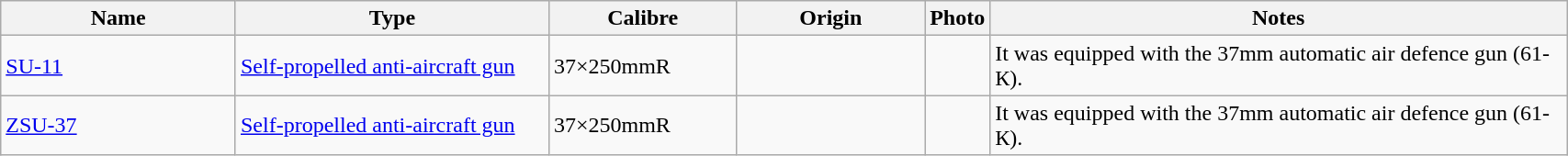<table class="wikitable" style="width:90%;">
<tr>
<th style="width:15%;">Name</th>
<th style="width:20%;">Type</th>
<th style="width:12%;">Calibre</th>
<th style="width:12%;">Origin</th>
<th>Photo</th>
<th>Notes</th>
</tr>
<tr>
<td><a href='#'>SU-11</a></td>
<td><a href='#'>Self-propelled anti-aircraft gun</a></td>
<td>37×250mmR</td>
<td></td>
<td></td>
<td>It was equipped with the 37mm automatic air defence gun (61-К).</td>
</tr>
<tr>
<td><a href='#'>ZSU-37</a></td>
<td><a href='#'>Self-propelled anti-aircraft gun</a></td>
<td>37×250mmR</td>
<td></td>
<td></td>
<td>It was equipped with the 37mm automatic air defence gun (61-К).</td>
</tr>
</table>
